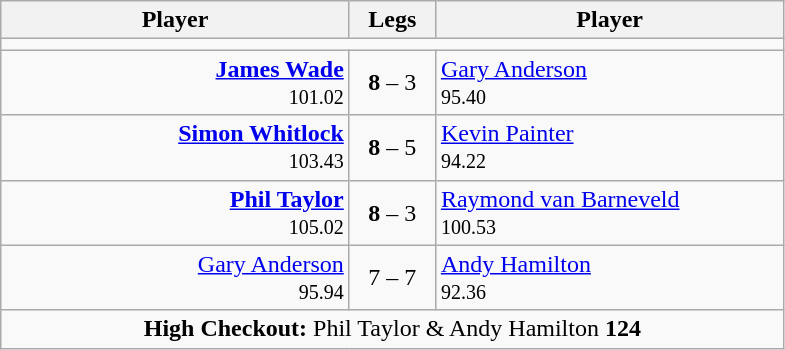<table class=wikitable style="text-align:center">
<tr>
<th width=225>Player</th>
<th width=50>Legs</th>
<th width=225>Player</th>
</tr>
<tr align=center>
<td colspan="3"></td>
</tr>
<tr align=left>
<td align=right><strong><a href='#'>James Wade</a></strong>  <br><small><span>101.02</span></small></td>
<td align=center><strong>8</strong> – 3</td>
<td> <a href='#'>Gary Anderson</a> <br><small><span>95.40</span></small></td>
</tr>
<tr align=left>
<td align=right><strong><a href='#'>Simon Whitlock</a></strong>  <br><small><span>103.43</span></small></td>
<td align=center><strong>8</strong> – 5</td>
<td> <a href='#'>Kevin Painter</a> <br><small><span>94.22</span></small></td>
</tr>
<tr align=left>
<td align=right><strong><a href='#'>Phil Taylor</a></strong>  <br><small><span>105.02</span></small></td>
<td align=center><strong>8</strong> – 3</td>
<td> <a href='#'>Raymond van Barneveld</a> <br><small><span>100.53</span></small></td>
</tr>
<tr align=left>
<td align=right><a href='#'>Gary Anderson</a>  <br><small><span>95.94</span></small></td>
<td align=center>7 – 7</td>
<td> <a href='#'>Andy Hamilton</a> <br><small><span>92.36</span></small></td>
</tr>
<tr align=center>
<td colspan="3"><strong>High Checkout:</strong> Phil Taylor & Andy Hamilton <strong>124</strong></td>
</tr>
</table>
